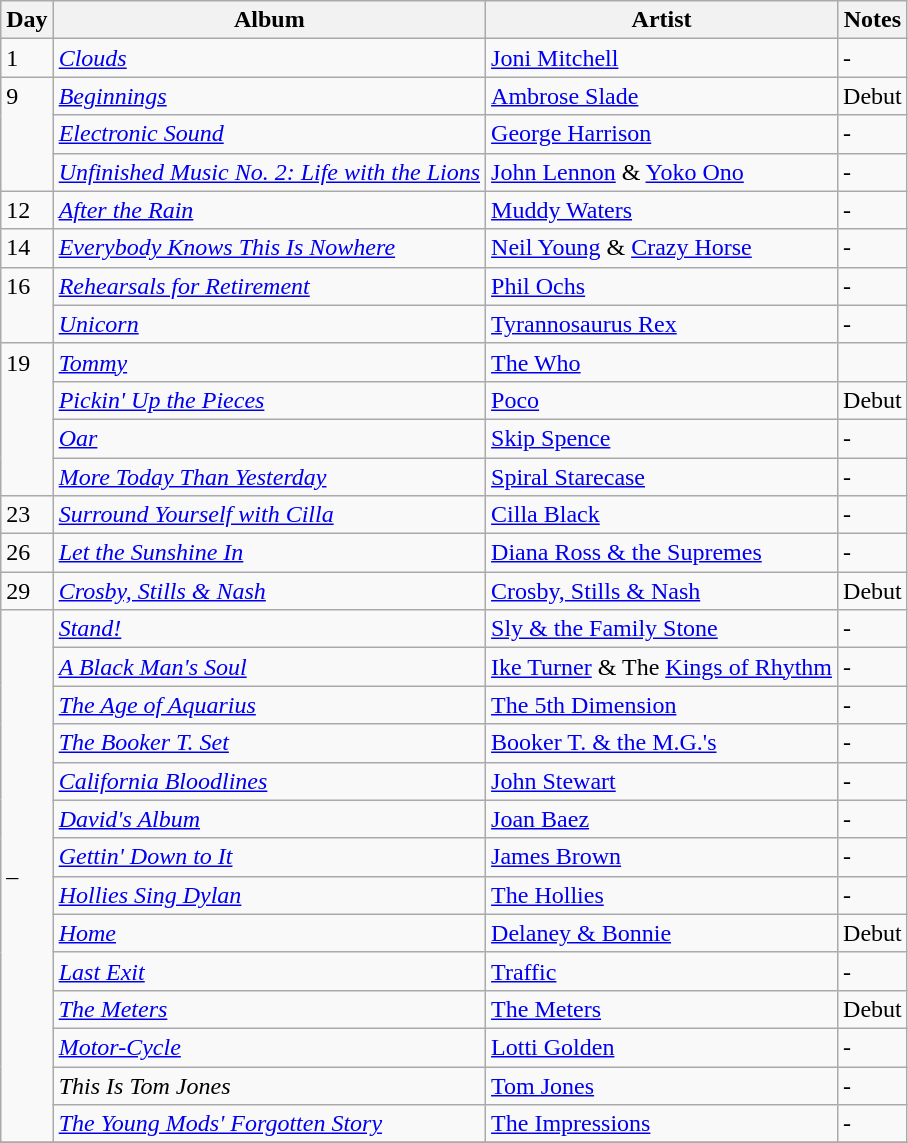<table class="wikitable">
<tr>
<th>Day</th>
<th>Album</th>
<th>Artist</th>
<th>Notes</th>
</tr>
<tr>
<td style="vertical-align:top;">1</td>
<td><em><a href='#'>Clouds</a></em></td>
<td><a href='#'>Joni Mitchell</a></td>
<td>-</td>
</tr>
<tr>
<td rowspan="3" style="vertical-align:top;">9</td>
<td><em><a href='#'>Beginnings</a></em></td>
<td><a href='#'>Ambrose Slade</a></td>
<td>Debut</td>
</tr>
<tr>
<td><em><a href='#'>Electronic Sound</a></em></td>
<td><a href='#'>George Harrison</a></td>
<td>-</td>
</tr>
<tr>
<td><em><a href='#'>Unfinished Music No. 2: Life with the Lions</a></em></td>
<td><a href='#'>John Lennon</a> & <a href='#'>Yoko Ono</a></td>
<td>-</td>
</tr>
<tr>
<td style="vertical-align:top;">12</td>
<td><em><a href='#'>After the Rain</a></em></td>
<td><a href='#'>Muddy Waters</a></td>
<td>-</td>
</tr>
<tr>
<td style="vertical-align:top;">14</td>
<td><em><a href='#'>Everybody Knows This Is Nowhere</a></em></td>
<td><a href='#'>Neil Young</a> & <a href='#'>Crazy Horse</a></td>
<td>-</td>
</tr>
<tr>
<td rowspan="2" style="vertical-align:top;">16</td>
<td><em><a href='#'>Rehearsals for Retirement</a></em></td>
<td><a href='#'>Phil Ochs</a></td>
<td>-</td>
</tr>
<tr>
<td><em><a href='#'>Unicorn</a></em></td>
<td><a href='#'>Tyrannosaurus Rex</a></td>
<td>-</td>
</tr>
<tr>
<td rowspan="4" style="vertical-align:top;">19</td>
<td><em><a href='#'>Tommy</a></em></td>
<td><a href='#'>The Who</a></td>
<td></td>
</tr>
<tr>
<td><em><a href='#'>Pickin' Up the Pieces</a></em></td>
<td><a href='#'>Poco</a></td>
<td>Debut</td>
</tr>
<tr>
<td><em><a href='#'>Oar</a></em></td>
<td><a href='#'>Skip Spence</a></td>
<td>-</td>
</tr>
<tr>
<td><em><a href='#'>More Today Than Yesterday</a></em></td>
<td><a href='#'>Spiral Starecase</a></td>
<td>-</td>
</tr>
<tr>
<td rowspan="1" style="vertical-align:top;">23</td>
<td><em><a href='#'>Surround Yourself with Cilla</a></em></td>
<td><a href='#'>Cilla Black</a></td>
<td>-</td>
</tr>
<tr>
<td style="vertical-align:top;">26</td>
<td><em><a href='#'>Let the Sunshine In</a></em></td>
<td><a href='#'>Diana Ross & the Supremes</a></td>
<td>-</td>
</tr>
<tr>
<td style="vertical-align:top;">29</td>
<td><em><a href='#'>Crosby, Stills & Nash</a></em></td>
<td><a href='#'>Crosby, Stills & Nash</a></td>
<td>Debut</td>
</tr>
<tr>
<td rowspan="14">–</td>
<td><em><a href='#'>Stand!</a></em></td>
<td><a href='#'>Sly & the Family Stone</a></td>
<td>-</td>
</tr>
<tr>
<td><em><a href='#'>A Black Man's Soul</a></em></td>
<td><a href='#'>Ike Turner</a> & The <a href='#'>Kings of Rhythm</a></td>
<td>-</td>
</tr>
<tr>
<td><em><a href='#'>The Age of Aquarius</a></em></td>
<td><a href='#'>The 5th Dimension</a></td>
<td>-</td>
</tr>
<tr>
<td><em><a href='#'>The Booker T. Set</a></em></td>
<td><a href='#'>Booker T. & the M.G.'s</a></td>
<td>-</td>
</tr>
<tr>
<td><em><a href='#'>California Bloodlines</a></em></td>
<td><a href='#'>John Stewart</a></td>
<td>-</td>
</tr>
<tr>
<td><em><a href='#'>David's Album</a></em></td>
<td><a href='#'>Joan Baez</a></td>
<td>-</td>
</tr>
<tr>
<td><em><a href='#'>Gettin' Down to It</a></em></td>
<td><a href='#'>James Brown</a></td>
<td>-</td>
</tr>
<tr>
<td><em><a href='#'>Hollies Sing Dylan</a></em></td>
<td><a href='#'>The Hollies</a></td>
<td>-</td>
</tr>
<tr>
<td><em><a href='#'>Home</a></em></td>
<td><a href='#'>Delaney & Bonnie</a></td>
<td>Debut</td>
</tr>
<tr>
<td><em><a href='#'>Last Exit</a></em></td>
<td><a href='#'>Traffic</a></td>
<td>-</td>
</tr>
<tr>
<td><em><a href='#'>The Meters</a></em></td>
<td><a href='#'>The Meters</a></td>
<td>Debut</td>
</tr>
<tr>
<td><em><a href='#'>Motor-Cycle</a></em></td>
<td><a href='#'>Lotti Golden</a></td>
<td>-</td>
</tr>
<tr>
<td><em>This Is Tom Jones</em></td>
<td><a href='#'>Tom Jones</a></td>
<td>-</td>
</tr>
<tr>
<td><em><a href='#'>The Young Mods' Forgotten Story</a></em></td>
<td><a href='#'>The Impressions</a></td>
<td>-</td>
</tr>
<tr>
</tr>
</table>
